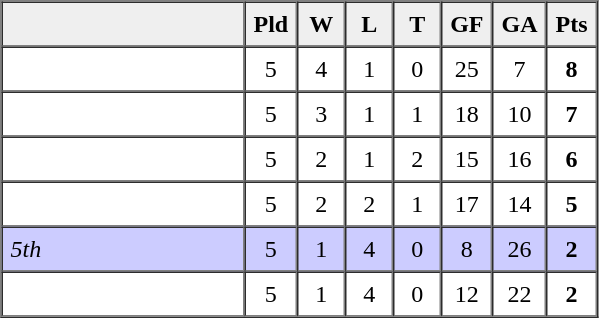<table border=1 cellpadding=5 cellspacing=0>
<tr>
<th bgcolor="#efefef" width="150"></th>
<th bgcolor="#efefef" width="20">Pld</th>
<th bgcolor="#efefef" width="20">W</th>
<th bgcolor="#efefef" width="20">L</th>
<th bgcolor="#efefef" width="20">T</th>
<th bgcolor="#efefef" width="20">GF</th>
<th bgcolor="#efefef" width="20">GA</th>
<th bgcolor="#efefef" width="20">Pts</th>
</tr>
<tr align=center>
<td align=left></td>
<td>5</td>
<td>4</td>
<td>1</td>
<td>0</td>
<td>25</td>
<td>7</td>
<td><strong>8</strong></td>
</tr>
<tr align=center>
<td align=left></td>
<td>5</td>
<td>3</td>
<td>1</td>
<td>1</td>
<td>18</td>
<td>10</td>
<td><strong>7</strong></td>
</tr>
<tr align=center>
<td align=left></td>
<td>5</td>
<td>2</td>
<td>1</td>
<td>2</td>
<td>15</td>
<td>16</td>
<td><strong>6</strong></td>
</tr>
<tr align=center>
<td align=left></td>
<td>5</td>
<td>2</td>
<td>2</td>
<td>1</td>
<td>17</td>
<td>14</td>
<td><strong>5</strong></td>
</tr>
<tr align=center bgcolor="ccccff">
<td align=left> <em>5th</em></td>
<td>5</td>
<td>1</td>
<td>4</td>
<td>0</td>
<td>8</td>
<td>26</td>
<td><strong>2</strong></td>
</tr>
<tr align=center>
<td align=left></td>
<td>5</td>
<td>1</td>
<td>4</td>
<td>0</td>
<td>12</td>
<td>22</td>
<td><strong>2</strong></td>
</tr>
</table>
